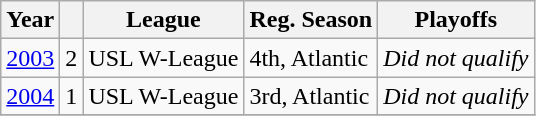<table class="wikitable">
<tr>
<th scope="col">Year</th>
<th scope="col"></th>
<th scope="col">League</th>
<th scope="col">Reg. Season</th>
<th scope="col">Playoffs</th>
</tr>
<tr>
<td><a href='#'>2003</a></td>
<td>2</td>
<td>USL W-League</td>
<td>4th, Atlantic</td>
<td><em>Did not qualify</em></td>
</tr>
<tr>
<td><a href='#'>2004</a></td>
<td>1</td>
<td>USL W-League</td>
<td>3rd, Atlantic</td>
<td><em>Did not qualify</em></td>
</tr>
<tr>
</tr>
</table>
